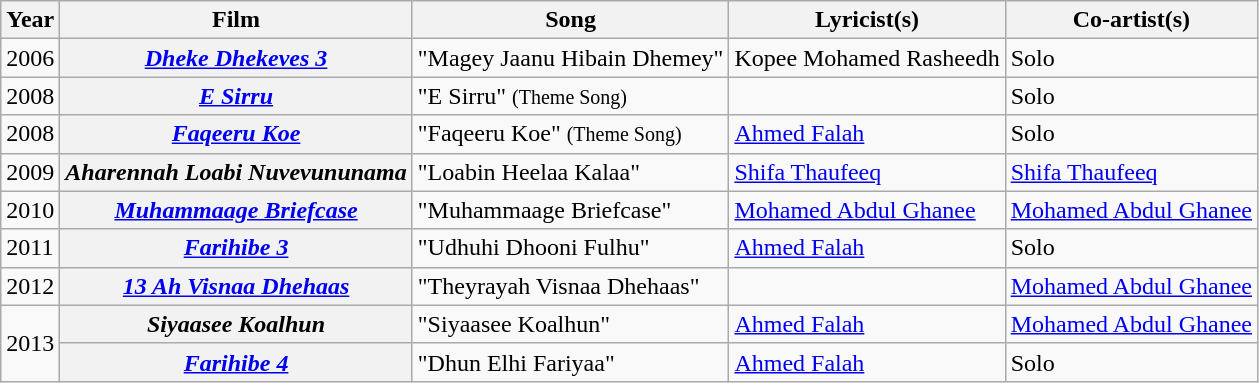<table class="wikitable plainrowheaders">
<tr>
<th scope="col">Year</th>
<th scope="col">Film</th>
<th scope="col">Song</th>
<th scope="col">Lyricist(s)</th>
<th scope="col">Co-artist(s)</th>
</tr>
<tr>
<td>2006</td>
<th scope="row"><em><a href='#'>Dheke Dhekeves 3</a></em></th>
<td>"Magey Jaanu Hibain Dhemey"</td>
<td>Kopee Mohamed Rasheedh</td>
<td>Solo</td>
</tr>
<tr>
<td>2008</td>
<th scope="row"><em><a href='#'>E Sirru</a></em></th>
<td>"E Sirru" <small>(Theme Song)</small></td>
<td></td>
<td>Solo</td>
</tr>
<tr>
<td>2008</td>
<th scope="row"><em><a href='#'>Faqeeru Koe</a></em></th>
<td>"Faqeeru Koe" <small>(Theme Song)</small></td>
<td><a href='#'>Ahmed Falah</a></td>
<td>Solo</td>
</tr>
<tr>
<td>2009</td>
<th scope="row"><em>Aharennah Loabi Nuvevununama</em></th>
<td>"Loabin Heelaa Kalaa"</td>
<td><a href='#'>Shifa Thaufeeq</a></td>
<td><a href='#'>Shifa Thaufeeq</a></td>
</tr>
<tr>
<td>2010</td>
<th scope="row"><em><a href='#'>Muhammaage Briefcase</a></em></th>
<td>"Muhammaage Briefcase"</td>
<td><a href='#'>Mohamed Abdul Ghanee</a></td>
<td><a href='#'>Mohamed Abdul Ghanee</a></td>
</tr>
<tr>
<td>2011</td>
<th scope="row"><em><a href='#'>Farihibe 3</a></em></th>
<td>"Udhuhi Dhooni Fulhu"</td>
<td><a href='#'>Ahmed Falah</a></td>
<td>Solo</td>
</tr>
<tr>
<td>2012</td>
<th scope="row"><em><a href='#'>13 Ah Visnaa Dhehaas</a></em></th>
<td>"Theyrayah Visnaa Dhehaas"</td>
<td></td>
<td><a href='#'>Mohamed Abdul Ghanee</a></td>
</tr>
<tr>
<td rowspan="2">2013</td>
<th scope="row"><em>Siyaasee Koalhun</em></th>
<td>"Siyaasee Koalhun"</td>
<td><a href='#'>Ahmed Falah</a></td>
<td><a href='#'>Mohamed Abdul Ghanee</a></td>
</tr>
<tr>
<th scope="row"><em><a href='#'>Farihibe 4</a></em></th>
<td>"Dhun Elhi Fariyaa"</td>
<td><a href='#'>Ahmed Falah</a></td>
<td>Solo</td>
</tr>
</table>
